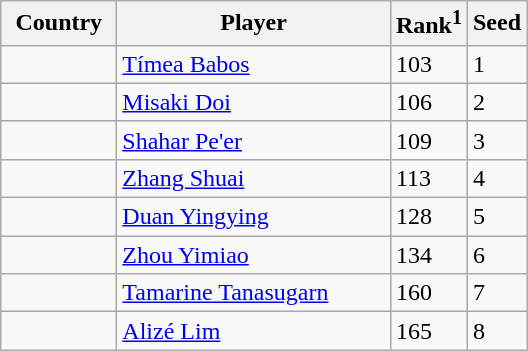<table class="sortable wikitable">
<tr>
<th width="70">Country</th>
<th width="175">Player</th>
<th>Rank<sup>1</sup></th>
<th>Seed</th>
</tr>
<tr>
<td></td>
<td><a href='#'>Tímea Babos</a></td>
<td>103</td>
<td>1</td>
</tr>
<tr>
<td></td>
<td><a href='#'>Misaki Doi</a></td>
<td>106</td>
<td>2</td>
</tr>
<tr>
<td></td>
<td><a href='#'>Shahar Pe'er</a></td>
<td>109</td>
<td>3</td>
</tr>
<tr>
<td></td>
<td><a href='#'>Zhang Shuai</a></td>
<td>113</td>
<td>4</td>
</tr>
<tr>
<td></td>
<td><a href='#'>Duan Yingying</a></td>
<td>128</td>
<td>5</td>
</tr>
<tr>
<td></td>
<td><a href='#'>Zhou Yimiao</a></td>
<td>134</td>
<td>6</td>
</tr>
<tr>
<td></td>
<td><a href='#'>Tamarine Tanasugarn</a></td>
<td>160</td>
<td>7</td>
</tr>
<tr>
<td></td>
<td><a href='#'>Alizé Lim</a></td>
<td>165</td>
<td>8</td>
</tr>
</table>
